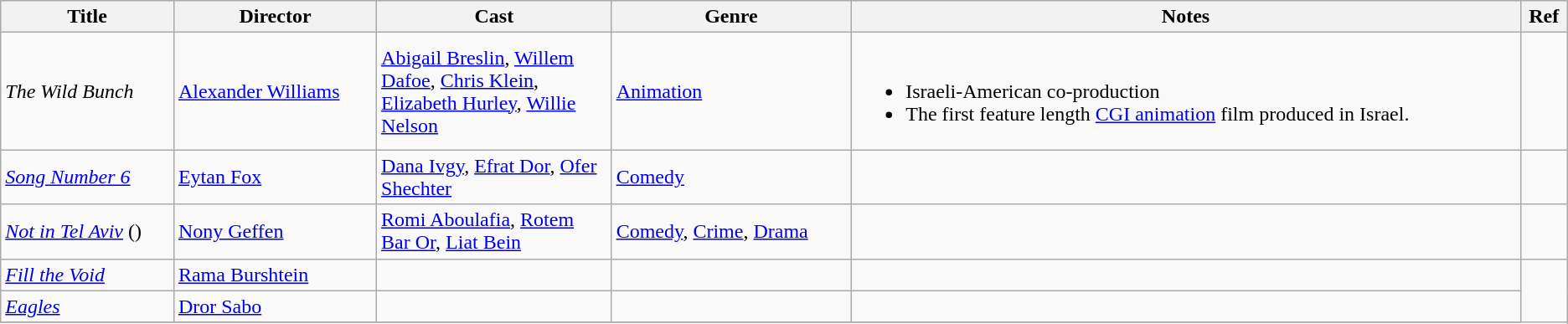<table class="wikitable">
<tr>
<th>Title</th>
<th>Director</th>
<th width=15%>Cast</th>
<th>Genre</th>
<th>Notes</th>
<th>Ref</th>
</tr>
<tr>
<td><em>The Wild Bunch</em></td>
<td><a href='#'>Alexander Williams</a></td>
<td><a href='#'>Abigail Breslin</a>, <a href='#'>Willem Dafoe</a>, <a href='#'>Chris Klein</a>, <a href='#'>Elizabeth Hurley</a>, <a href='#'>Willie Nelson</a></td>
<td><a href='#'>Animation</a></td>
<td><br><ul><li>Israeli-American co-production</li><li>The first feature length <a href='#'>CGI animation</a> film produced in Israel.</li></ul></td>
<td></td>
</tr>
<tr>
<td><em><a href='#'>Song Number 6</a></em></td>
<td><a href='#'>Eytan Fox</a></td>
<td><a href='#'>Dana Ivgy</a>, <a href='#'>Efrat Dor</a>, <a href='#'>Ofer Shechter</a></td>
<td><a href='#'>Comedy</a></td>
<td></td>
<td></td>
</tr>
<tr>
<td><em><a href='#'>Not in Tel Aviv</a></em> ()</td>
<td><a href='#'>Nony Geffen</a></td>
<td><a href='#'>Romi Aboulafia</a>, <a href='#'>Rotem Bar Or</a>, <a href='#'>Liat Bein</a></td>
<td><a href='#'>Comedy</a>, <a href='#'>Crime</a>, <a href='#'>Drama</a></td>
<td></td>
<td></td>
</tr>
<tr>
<td><em><a href='#'>Fill the Void</a></em></td>
<td><a href='#'>Rama Burshtein</a></td>
<td></td>
<td></td>
<td></td>
</tr>
<tr>
<td><em><a href='#'>Eagles</a></em></td>
<td><a href='#'>Dror Sabo</a></td>
<td></td>
<td></td>
<td></td>
</tr>
<tr>
</tr>
</table>
